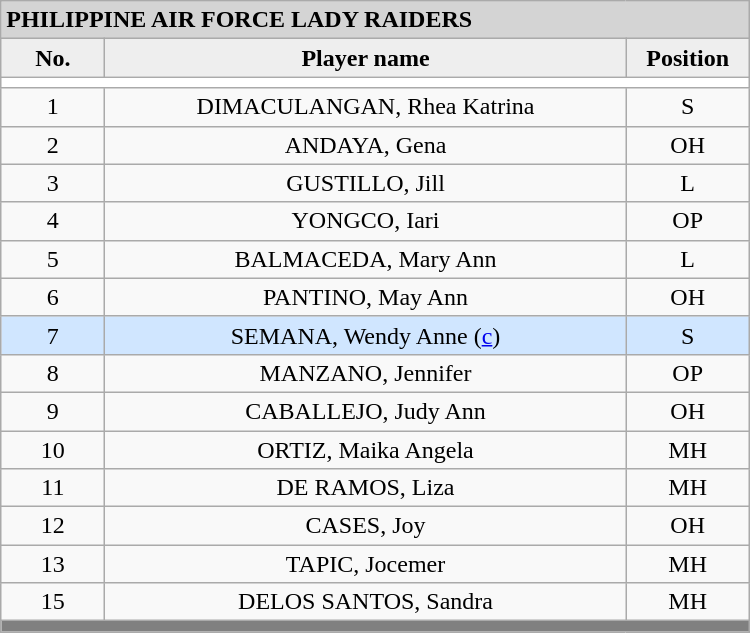<table class='wikitable mw-collapsible mw-collapsed' style='text-align: center; width: 500px; border: none;'>
<tr>
<th style="background:#D4D4D4; text-align:left;" colspan=3> PHILIPPINE AIR FORCE LADY RAIDERS</th>
</tr>
<tr style="background:#EEEEEE; font-weight:bold;">
<td width=10%>No.</td>
<td width=50%>Player name</td>
<td width=10%>Position</td>
</tr>
<tr style="background:#FFFFFF;">
<td colspan=3 align=center></td>
</tr>
<tr>
<td align=center>1</td>
<td>DIMACULANGAN, Rhea Katrina</td>
<td align=center>S</td>
</tr>
<tr>
<td align=center>2</td>
<td>ANDAYA, Gena</td>
<td align=center>OH</td>
</tr>
<tr>
<td align=center>3</td>
<td>GUSTILLO, Jill</td>
<td align=center>L</td>
</tr>
<tr>
<td align=center>4</td>
<td>YONGCO, Iari</td>
<td align=center>OP</td>
</tr>
<tr>
<td align=center>5</td>
<td>BALMACEDA, Mary Ann</td>
<td align=center>L</td>
</tr>
<tr>
<td align=center>6</td>
<td>PANTINO, May Ann</td>
<td align=center>OH</td>
</tr>
<tr bgcolor=#D0E6FF>
<td align=center>7</td>
<td>SEMANA, Wendy Anne (<a href='#'>c</a>)</td>
<td align=center>S</td>
</tr>
<tr>
<td align=center>8</td>
<td>MANZANO, Jennifer</td>
<td align=center>OP</td>
</tr>
<tr>
<td align=center>9</td>
<td>CABALLEJO, Judy Ann</td>
<td align=center>OH</td>
</tr>
<tr>
<td align=center>10</td>
<td>ORTIZ, Maika Angela</td>
<td align=center>MH</td>
</tr>
<tr>
<td align=center>11</td>
<td>DE RAMOS, Liza</td>
<td align=center>MH</td>
</tr>
<tr>
<td align=center>12</td>
<td>CASES, Joy</td>
<td align=center>OH</td>
</tr>
<tr>
<td align=center>13</td>
<td>TAPIC, Jocemer</td>
<td align=center>MH</td>
</tr>
<tr>
<td align=center>15</td>
<td>DELOS SANTOS, Sandra</td>
<td align=center>MH</td>
</tr>
<tr>
<th style="background:gray;" colspan=3></th>
</tr>
<tr>
</tr>
</table>
